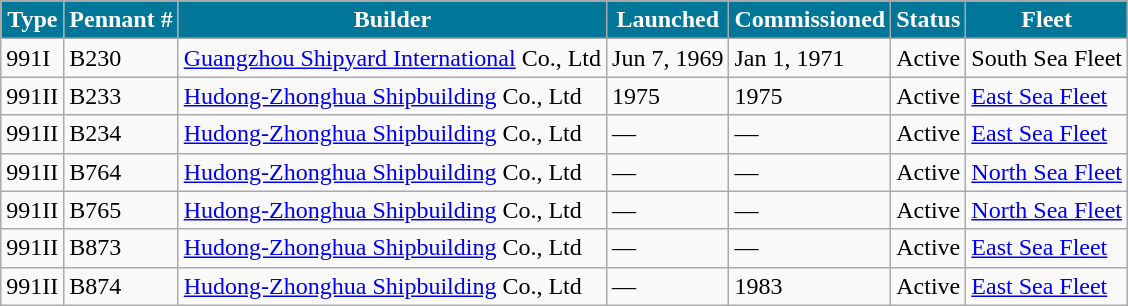<table class="wikitable">
<tr>
<th style="background:#079;color:#fff;">Type</th>
<th style="background:#079;color:#fff;">Pennant #</th>
<th style="background:#079;color:#fff;">Builder</th>
<th style="background:#079;color:#fff;">Launched</th>
<th style="background:#079;color:#fff;">Commissioned</th>
<th style="background:#079;color:#fff;">Status</th>
<th style="background:#079;color:#fff;">Fleet</th>
</tr>
<tr>
<td>991I</td>
<td>B230</td>
<td><a href='#'>Guangzhou Shipyard International</a> Co., Ltd</td>
<td>Jun 7, 1969</td>
<td>Jan 1, 1971</td>
<td>Active</td>
<td>South Sea Fleet</td>
</tr>
<tr>
<td>991II</td>
<td>B233</td>
<td><a href='#'>Hudong-Zhonghua Shipbuilding</a> Co., Ltd</td>
<td>1975</td>
<td>1975</td>
<td>Active</td>
<td><a href='#'>East Sea Fleet</a></td>
</tr>
<tr>
<td>991II</td>
<td>B234</td>
<td><a href='#'>Hudong-Zhonghua Shipbuilding</a> Co., Ltd</td>
<td>―</td>
<td>―</td>
<td>Active</td>
<td><a href='#'>East Sea Fleet</a></td>
</tr>
<tr>
<td>991II</td>
<td>B764</td>
<td><a href='#'>Hudong-Zhonghua Shipbuilding</a> Co., Ltd</td>
<td>―</td>
<td>―</td>
<td>Active</td>
<td><a href='#'>North Sea Fleet</a></td>
</tr>
<tr>
<td>991II</td>
<td>B765</td>
<td><a href='#'>Hudong-Zhonghua Shipbuilding</a> Co., Ltd</td>
<td>―</td>
<td>―</td>
<td>Active</td>
<td><a href='#'>North Sea Fleet</a></td>
</tr>
<tr>
<td>991II</td>
<td>B873</td>
<td><a href='#'>Hudong-Zhonghua Shipbuilding</a> Co., Ltd</td>
<td>―</td>
<td>―</td>
<td>Active</td>
<td><a href='#'>East Sea Fleet</a></td>
</tr>
<tr>
<td>991II</td>
<td>B874</td>
<td><a href='#'>Hudong-Zhonghua Shipbuilding</a> Co., Ltd</td>
<td>―</td>
<td>1983</td>
<td>Active</td>
<td><a href='#'>East Sea Fleet</a></td>
</tr>
</table>
